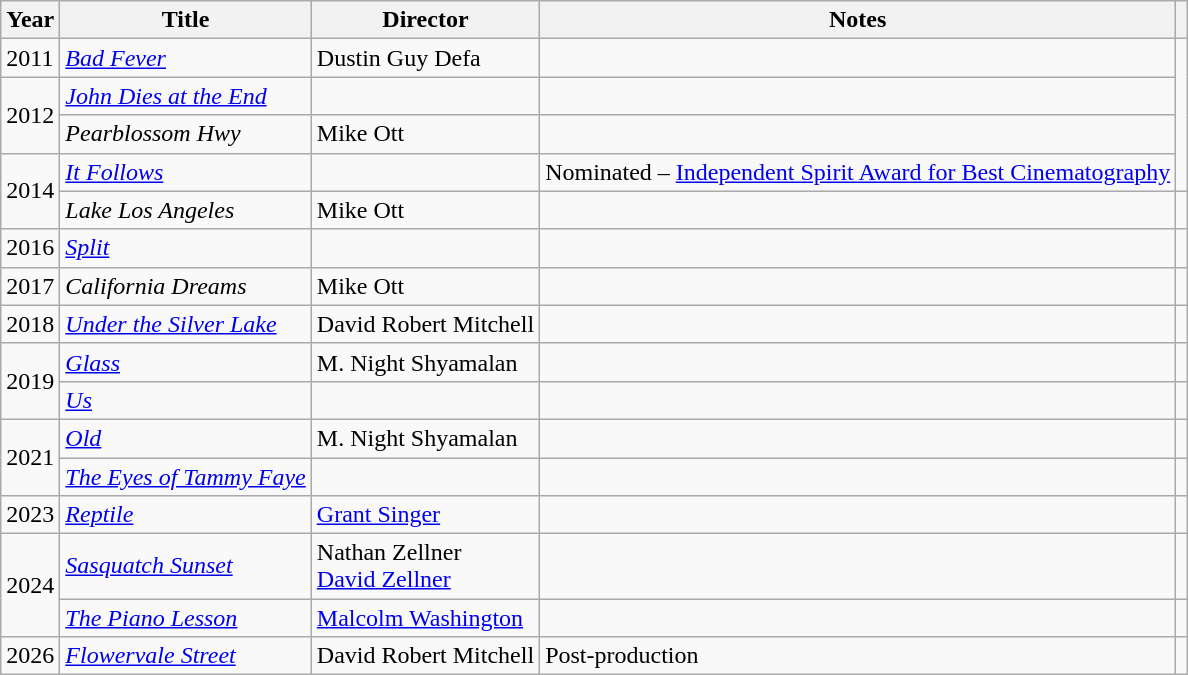<table class="wikitable">
<tr>
<th>Year</th>
<th>Title</th>
<th>Director</th>
<th>Notes</th>
<th></th>
</tr>
<tr>
<td>2011</td>
<td><em><a href='#'>Bad Fever</a></em></td>
<td>Dustin Guy Defa</td>
<td></td>
<td rowspan=4 style="text-align:center;"></td>
</tr>
<tr>
<td rowspan=2>2012</td>
<td><em><a href='#'>John Dies at the End</a></em></td>
<td></td>
<td></td>
</tr>
<tr>
<td><em>Pearblossom Hwy</em></td>
<td>Mike Ott</td>
<td></td>
</tr>
<tr>
<td rowspan=2>2014</td>
<td><em><a href='#'>It Follows</a></em></td>
<td></td>
<td>Nominated – <a href='#'>Independent Spirit Award for Best Cinematography</a></td>
</tr>
<tr>
<td><em>Lake Los Angeles</em></td>
<td>Mike Ott</td>
<td></td>
<td style="text-align:center;"></td>
</tr>
<tr>
<td>2016</td>
<td><em><a href='#'>Split</a></em></td>
<td></td>
<td></td>
<td style="text-align:center;"></td>
</tr>
<tr>
<td>2017</td>
<td><em>California Dreams</em></td>
<td>Mike Ott</td>
<td></td>
<td style="text-align:center;"></td>
</tr>
<tr>
<td>2018</td>
<td><em><a href='#'>Under the Silver Lake</a></em></td>
<td>David Robert Mitchell</td>
<td></td>
<td style="text-align:center;"></td>
</tr>
<tr>
<td rowspan=2>2019</td>
<td><em><a href='#'>Glass</a></em></td>
<td>M. Night Shyamalan</td>
<td></td>
<td style="text-align:center;"></td>
</tr>
<tr>
<td><em><a href='#'>Us</a></em></td>
<td></td>
<td></td>
<td style="text-align:center;"></td>
</tr>
<tr>
<td rowspan=2>2021</td>
<td><em><a href='#'>Old</a></em></td>
<td>M. Night Shyamalan</td>
<td></td>
<td style="text-align:center;"></td>
</tr>
<tr>
<td><em><a href='#'>The Eyes of Tammy Faye</a></em></td>
<td></td>
<td></td>
<td " style="text-align:center;"></td>
</tr>
<tr>
<td>2023</td>
<td><em><a href='#'>Reptile</a></em></td>
<td><a href='#'>Grant Singer</a></td>
<td></td>
<td></td>
</tr>
<tr>
<td rowspan="2">2024</td>
<td><em><a href='#'>Sasquatch Sunset</a></em></td>
<td>Nathan Zellner<br><a href='#'>David Zellner</a></td>
<td></td>
<td></td>
</tr>
<tr>
<td><em><a href='#'>The Piano Lesson</a></em></td>
<td><a href='#'>Malcolm Washington</a></td>
<td></td>
<td "style="text-align:center;"></td>
</tr>
<tr>
<td>2026</td>
<td><em><a href='#'>Flowervale Street</a></em></td>
<td>David Robert Mitchell</td>
<td>Post-production</td>
<td></td>
</tr>
</table>
